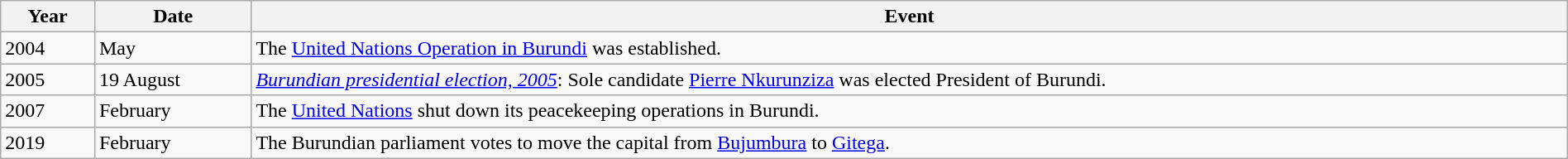<table class="wikitable" width="100%">
<tr>
<th style="width:6%">Year</th>
<th style="width:10%">Date</th>
<th>Event</th>
</tr>
<tr>
<td>2004</td>
<td>May</td>
<td>The <a href='#'>United Nations Operation in Burundi</a> was established.</td>
</tr>
<tr>
<td>2005</td>
<td>19 August</td>
<td><em><a href='#'>Burundian presidential election, 2005</a></em>: Sole candidate <a href='#'>Pierre Nkurunziza</a> was elected President of Burundi.</td>
</tr>
<tr>
<td>2007</td>
<td>February</td>
<td>The <a href='#'>United Nations</a> shut down its peacekeeping operations in Burundi.</td>
</tr>
<tr>
<td>2019</td>
<td>February</td>
<td>The Burundian parliament votes to move the capital from <a href='#'>Bujumbura</a> to <a href='#'>Gitega</a>.</td>
</tr>
</table>
